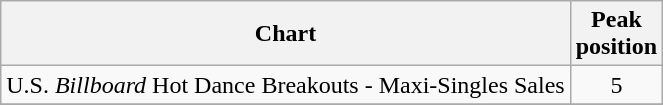<table class="wikitable">
<tr>
<th align="left">Chart</th>
<th align="left">Peak<br>position</th>
</tr>
<tr>
<td align="left">U.S. <em>Billboard</em> Hot Dance Breakouts - Maxi-Singles Sales</td>
<td style="text-align:center;">5</td>
</tr>
<tr>
</tr>
</table>
